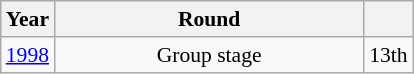<table class="wikitable" style="text-align: center; font-size:90%">
<tr>
<th>Year</th>
<th style="width:200px">Round</th>
<th></th>
</tr>
<tr>
<td><a href='#'>1998</a></td>
<td>Group stage</td>
<td>13th</td>
</tr>
</table>
